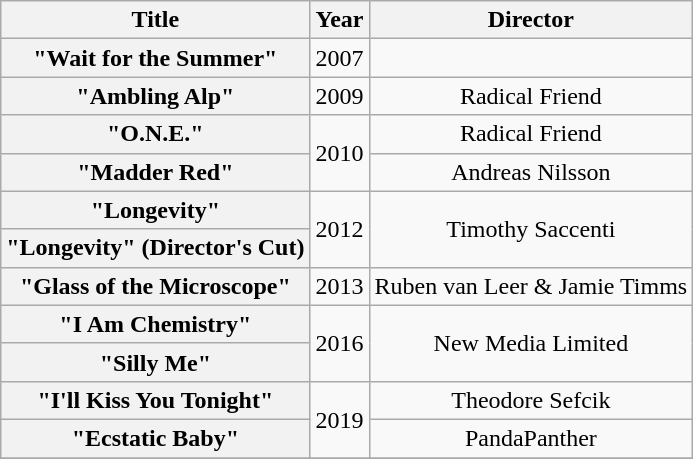<table class="wikitable plainrowheaders" style="text-align:center">
<tr>
<th scope="col">Title</th>
<th scope="col">Year</th>
<th scope="col">Director</th>
</tr>
<tr>
<th scope="row">"Wait for the Summer"</th>
<td rowspan="1">2007</td>
<td></td>
</tr>
<tr>
<th scope="row">"Ambling Alp"</th>
<td rowspan="1">2009</td>
<td>Radical Friend</td>
</tr>
<tr>
<th scope="row">"O.N.E."</th>
<td rowspan="2">2010</td>
<td>Radical Friend</td>
</tr>
<tr>
<th scope="row">"Madder Red"</th>
<td>Andreas Nilsson</td>
</tr>
<tr>
<th scope="row">"Longevity"</th>
<td rowspan="2">2012</td>
<td rowspan="2">Timothy Saccenti</td>
</tr>
<tr>
<th scope="row">"Longevity" (Director's Cut)</th>
</tr>
<tr>
<th scope="row">"Glass of the Microscope"</th>
<td rowspan="1">2013</td>
<td rowspan="1">Ruben van Leer & Jamie Timms</td>
</tr>
<tr>
<th scope="row">"I Am Chemistry"</th>
<td rowspan="2">2016</td>
<td rowspan="2">New Media Limited</td>
</tr>
<tr>
<th scope="row">"Silly Me"</th>
</tr>
<tr>
<th scope="row">"I'll Kiss You Tonight"</th>
<td rowspan="2">2019</td>
<td rowspan="1">Theodore Sefcik</td>
</tr>
<tr>
<th scope="row">"Ecstatic Baby"</th>
<td rowspan="1">PandaPanther</td>
</tr>
<tr>
</tr>
</table>
